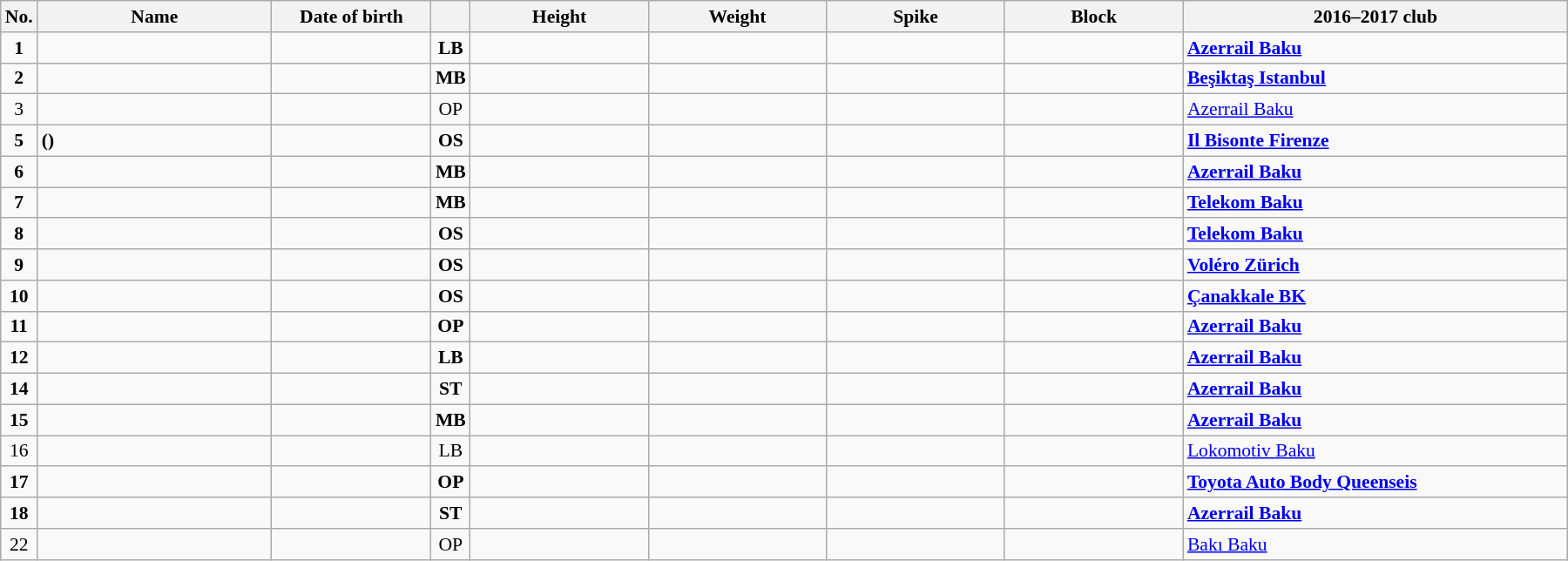<table class="wikitable sortable" style="font-size:90%; text-align:center;">
<tr>
<th>No.</th>
<th style="width:12em">Name</th>
<th style="width:8em">Date of birth</th>
<th></th>
<th style="width:9em">Height</th>
<th style="width:9em">Weight</th>
<th style="width:9em">Spike</th>
<th style="width:9em">Block</th>
<th style="width:20em">2016–2017 club</th>
</tr>
<tr style="font-weight:bold;">
<td>1</td>
<td align=left></td>
<td align=right></td>
<td>LB</td>
<td></td>
<td></td>
<td></td>
<td></td>
<td align=left> <a href='#'>Azerrail Baku</a></td>
</tr>
<tr style="font-weight:bold;">
<td>2</td>
<td align=left></td>
<td align=right></td>
<td>MB</td>
<td></td>
<td></td>
<td></td>
<td></td>
<td align=left> <a href='#'>Beşiktaş Istanbul</a></td>
</tr>
<tr>
<td>3</td>
<td align=left></td>
<td align=right></td>
<td>OP</td>
<td></td>
<td></td>
<td></td>
<td></td>
<td align=left> <a href='#'>Azerrail Baku</a></td>
</tr>
<tr style="font-weight:bold;">
<td>5</td>
<td align=left> ()</td>
<td align=right></td>
<td>OS</td>
<td></td>
<td></td>
<td></td>
<td></td>
<td align=left> <a href='#'>Il Bisonte Firenze</a></td>
</tr>
<tr style="font-weight:bold;">
<td>6</td>
<td align=left></td>
<td align=right></td>
<td>MB</td>
<td></td>
<td></td>
<td></td>
<td></td>
<td align=left> <a href='#'>Azerrail Baku</a></td>
</tr>
<tr style="font-weight:bold;">
<td>7</td>
<td align=left></td>
<td align=right></td>
<td>MB</td>
<td></td>
<td></td>
<td></td>
<td></td>
<td align=left> <a href='#'>Telekom Baku</a></td>
</tr>
<tr style="font-weight:bold;">
<td>8</td>
<td align=left></td>
<td align=right></td>
<td>OS</td>
<td></td>
<td></td>
<td></td>
<td></td>
<td align=left> <a href='#'>Telekom Baku</a></td>
</tr>
<tr style="font-weight:bold;">
<td>9</td>
<td align=left></td>
<td align=right></td>
<td>OS</td>
<td></td>
<td></td>
<td></td>
<td></td>
<td align=left> <a href='#'>Voléro Zürich</a></td>
</tr>
<tr style="font-weight:bold;">
<td>10</td>
<td align=left></td>
<td align=right></td>
<td>OS</td>
<td></td>
<td></td>
<td></td>
<td></td>
<td align=left> <a href='#'>Çanakkale BK</a></td>
</tr>
<tr style="font-weight:bold;">
<td>11</td>
<td align=left></td>
<td align=right></td>
<td>OP</td>
<td></td>
<td></td>
<td></td>
<td></td>
<td align=left> <a href='#'>Azerrail Baku</a></td>
</tr>
<tr style="font-weight:bold;">
<td>12</td>
<td align=left></td>
<td align=right></td>
<td>LB</td>
<td></td>
<td></td>
<td></td>
<td></td>
<td align=left> <a href='#'>Azerrail Baku</a></td>
</tr>
<tr style="font-weight:bold;">
<td>14</td>
<td align=left></td>
<td align=right></td>
<td>ST</td>
<td></td>
<td></td>
<td></td>
<td></td>
<td align=left> <a href='#'>Azerrail Baku</a></td>
</tr>
<tr style="font-weight:bold;">
<td>15</td>
<td align=left></td>
<td align=right></td>
<td>MB</td>
<td></td>
<td></td>
<td></td>
<td></td>
<td align=left> <a href='#'>Azerrail Baku</a></td>
</tr>
<tr>
<td>16</td>
<td align=left></td>
<td align=right></td>
<td>LB</td>
<td></td>
<td></td>
<td></td>
<td></td>
<td align=left> <a href='#'>Lokomotiv Baku</a></td>
</tr>
<tr style="font-weight:bold;">
<td>17</td>
<td align=left></td>
<td align=right></td>
<td>OP</td>
<td></td>
<td></td>
<td></td>
<td></td>
<td align=left> <a href='#'>Toyota Auto Body Queenseis</a></td>
</tr>
<tr style="font-weight:bold;">
<td>18</td>
<td align=left></td>
<td align=right></td>
<td>ST</td>
<td></td>
<td></td>
<td></td>
<td></td>
<td align=left> <a href='#'>Azerrail Baku</a></td>
</tr>
<tr>
<td>22</td>
<td align=left></td>
<td align=right></td>
<td>OP</td>
<td></td>
<td></td>
<td></td>
<td></td>
<td align=left> <a href='#'>Bakı Baku</a></td>
</tr>
</table>
